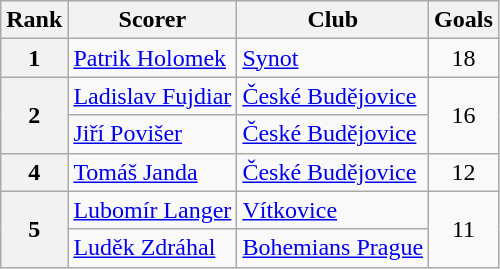<table class="wikitable" style="text-align:center">
<tr>
<th>Rank</th>
<th>Scorer</th>
<th>Club</th>
<th>Goals</th>
</tr>
<tr>
<th>1</th>
<td align="left"> <a href='#'>Patrik Holomek</a></td>
<td align="left"><a href='#'>Synot</a></td>
<td>18</td>
</tr>
<tr>
<th rowspan="2">2</th>
<td align="left"> <a href='#'>Ladislav Fujdiar</a></td>
<td align="left"><a href='#'>České Budějovice</a></td>
<td rowspan="2">16</td>
</tr>
<tr>
<td align="left"> <a href='#'>Jiří Povišer</a></td>
<td align="left"><a href='#'>České Budějovice</a></td>
</tr>
<tr>
<th>4</th>
<td align="left"> <a href='#'>Tomáš Janda</a></td>
<td align="left"><a href='#'>České Budějovice</a></td>
<td>12</td>
</tr>
<tr>
<th rowspan="2">5</th>
<td align="left"> <a href='#'>Lubomír Langer</a></td>
<td align="left"><a href='#'>Vítkovice</a></td>
<td rowspan="2">11</td>
</tr>
<tr>
<td align="left"> <a href='#'>Luděk Zdráhal</a></td>
<td align="left"><a href='#'>Bohemians Prague</a></td>
</tr>
</table>
